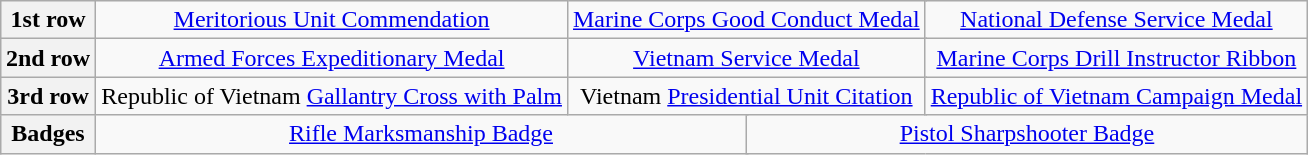<table class="wikitable" style="margin:1em auto; text-align:center;">
<tr>
<th>1st row</th>
<td colspan="4"><a href='#'>Meritorious Unit Commendation</a></td>
<td colspan="4"><a href='#'>Marine Corps Good Conduct Medal</a> <br></td>
<td colspan="4"><a href='#'>National Defense Service Medal</a></td>
</tr>
<tr>
<th>2nd row</th>
<td colspan="4"><a href='#'>Armed Forces Expeditionary Medal</a></td>
<td colspan="4"><a href='#'>Vietnam Service Medal</a> <br></td>
<td colspan="4"><a href='#'>Marine Corps Drill Instructor Ribbon</a></td>
</tr>
<tr>
<th>3rd row</th>
<td colspan="4">Republic of Vietnam <a href='#'>Gallantry Cross with Palm</a></td>
<td colspan="4">Vietnam <a href='#'>Presidential Unit Citation</a></td>
<td colspan="4"><a href='#'>Republic of Vietnam Campaign Medal</a></td>
</tr>
<tr>
<th>Badges</th>
<td colspan="6"><a href='#'>Rifle Marksmanship Badge</a></td>
<td colspan="6"><a href='#'>Pistol Sharpshooter Badge</a></td>
</tr>
</table>
